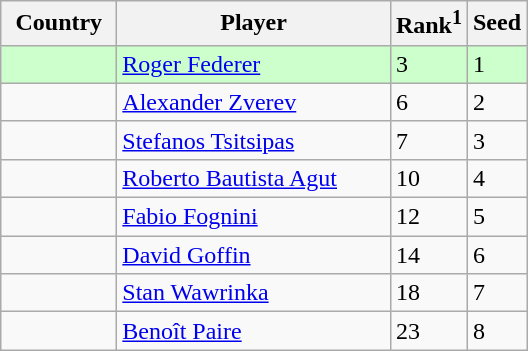<table class="sortable wikitable">
<tr>
<th width="70">Country</th>
<th width="175">Player</th>
<th>Rank<sup>1</sup></th>
<th>Seed</th>
</tr>
<tr style="background:#cfc;">
<td></td>
<td><a href='#'>Roger Federer</a></td>
<td>3</td>
<td>1</td>
</tr>
<tr>
<td></td>
<td><a href='#'>Alexander Zverev</a></td>
<td>6</td>
<td>2</td>
</tr>
<tr>
<td></td>
<td><a href='#'>Stefanos Tsitsipas</a></td>
<td>7</td>
<td>3</td>
</tr>
<tr>
<td></td>
<td><a href='#'>Roberto Bautista Agut</a></td>
<td>10</td>
<td>4</td>
</tr>
<tr>
<td></td>
<td><a href='#'>Fabio Fognini</a></td>
<td>12</td>
<td>5</td>
</tr>
<tr>
<td></td>
<td><a href='#'>David Goffin</a></td>
<td>14</td>
<td>6</td>
</tr>
<tr>
<td></td>
<td><a href='#'>Stan Wawrinka</a></td>
<td>18</td>
<td>7</td>
</tr>
<tr>
<td></td>
<td><a href='#'>Benoît Paire</a></td>
<td>23</td>
<td>8</td>
</tr>
</table>
